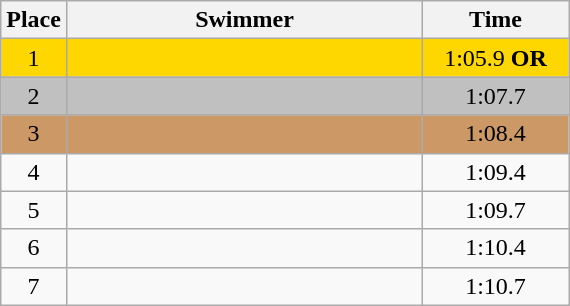<table class=wikitable style="text-align:center">
<tr>
<th>Place</th>
<th width=230>Swimmer</th>
<th width=90>Time</th>
</tr>
<tr bgcolor=gold>
<td>1</td>
<td align=left></td>
<td>1:05.9 <strong>OR</strong></td>
</tr>
<tr bgcolor=silver>
<td>2</td>
<td align=left></td>
<td>1:07.7</td>
</tr>
<tr bgcolor=cc9966>
<td>3</td>
<td align=left></td>
<td>1:08.4</td>
</tr>
<tr>
<td>4</td>
<td align=left></td>
<td>1:09.4</td>
</tr>
<tr>
<td>5</td>
<td align=left></td>
<td>1:09.7</td>
</tr>
<tr>
<td>6</td>
<td align=left></td>
<td>1:10.4</td>
</tr>
<tr>
<td>7</td>
<td align=left></td>
<td>1:10.7</td>
</tr>
</table>
